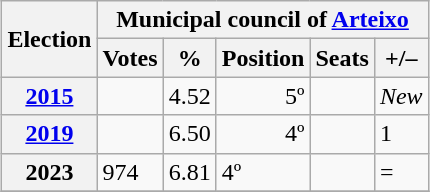<table class=wikitable style="margin:1em auto;">
<tr>
<th rowspan=2>Election</th>
<th colspan=5>Municipal council of <a href='#'>Arteixo</a></th>
</tr>
<tr>
<th>Votes</th>
<th>%</th>
<th>Position</th>
<th>Seats</th>
<th>+/–</th>
</tr>
<tr>
<th><a href='#'>2015</a></th>
<td align="right"></td>
<td align="right">4.52</td>
<td align="right">5º</td>
<td></td>
<td><em>New</em></td>
</tr>
<tr>
<th><a href='#'>2019</a></th>
<td align="right"></td>
<td align="right">6.50</td>
<td align="right">4º</td>
<td></td>
<td>1</td>
</tr>
<tr>
<th>2023</th>
<td>974</td>
<td>6.81</td>
<td>4º</td>
<td></td>
<td>=</td>
</tr>
<tr>
</tr>
</table>
